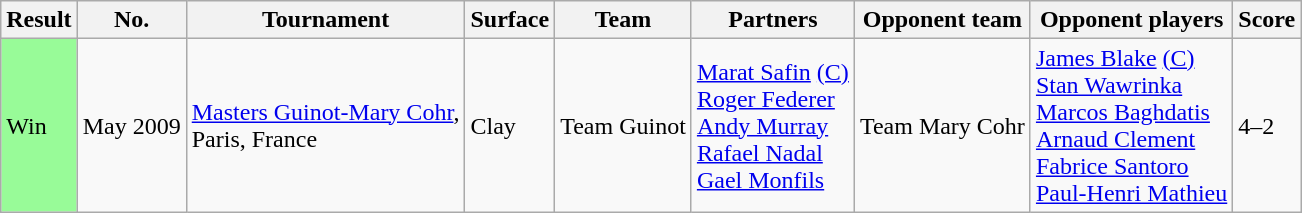<table class="sortable wikitable">
<tr>
<th>Result</th>
<th>No.</th>
<th>Tournament</th>
<th>Surface</th>
<th>Team</th>
<th>Partners</th>
<th>Opponent team</th>
<th>Opponent players</th>
<th>Score</th>
</tr>
<tr>
<td bgcolor=98FB98>Win</td>
<td>May 2009</td>
<td><a href='#'>Masters Guinot-Mary Cohr</a>,<br>Paris, France</td>
<td>Clay</td>
<td>Team Guinot</td>
<td> <a href='#'>Marat Safin</a> <a href='#'>(C)</a><br> <a href='#'>Roger Federer</a><br> <a href='#'>Andy Murray</a><br> <a href='#'>Rafael Nadal</a><br> <a href='#'>Gael Monfils</a></td>
<td>Team Mary Cohr</td>
<td> <a href='#'>James Blake</a> <a href='#'>(C)</a><br> <a href='#'>Stan Wawrinka</a><br> <a href='#'>Marcos Baghdatis</a><br> <a href='#'>Arnaud Clement</a><br> <a href='#'>Fabrice Santoro</a><br> <a href='#'>Paul-Henri Mathieu</a></td>
<td>4–2</td>
</tr>
</table>
